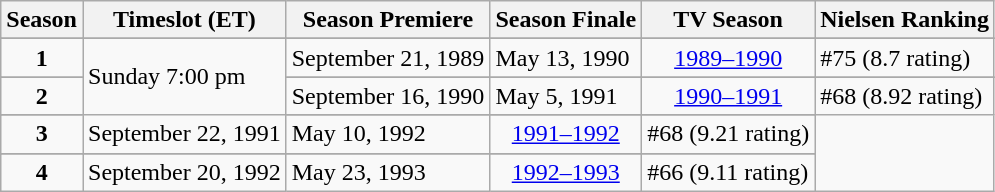<table class="wikitable">
<tr>
<th>Season</th>
<th>Timeslot (ET)</th>
<th>Season Premiere</th>
<th>Season Finale</th>
<th>TV Season</th>
<th>Nielsen Ranking</th>
</tr>
<tr>
</tr>
<tr style="background-color:#F9F9F9">
<th style="background:#F9F9F9;text-align:center">1</th>
<th style="background:#F9F9F9;font-weight:normal;text-align:left;line-height:110%" rowspan="4">Sunday 7:00 pm</th>
<td>September 21, 1989</td>
<td>May 13, 1990</td>
<td style="text-align:center"><a href='#'>1989–1990</a></td>
<td>#75 (8.7 rating)</td>
</tr>
<tr>
</tr>
<tr style="background-color:#F9F9F9">
<th style="background:#F9F9F9;text-align:center">2</th>
<td>September 16, 1990</td>
<td>May 5, 1991</td>
<td style="text-align:center"><a href='#'>1990–1991</a></td>
<td>#68 (8.92 rating)</td>
</tr>
<tr>
</tr>
<tr style="background-color:#F9F9F9">
<th style="background:#F9F9F9;text-align:center">3</th>
<td>September 22, 1991</td>
<td>May 10, 1992</td>
<td style="text-align:center"><a href='#'>1991–1992</a></td>
<td>#68 (9.21 rating)</td>
</tr>
<tr>
</tr>
<tr style="background-color:#F9F9F9">
<th style="background:#F9F9F9;text-align:center">4</th>
<td>September 20, 1992</td>
<td>May 23, 1993</td>
<td style="text-align:center"><a href='#'>1992–1993</a></td>
<td>#66 (9.11 rating)</td>
</tr>
</table>
